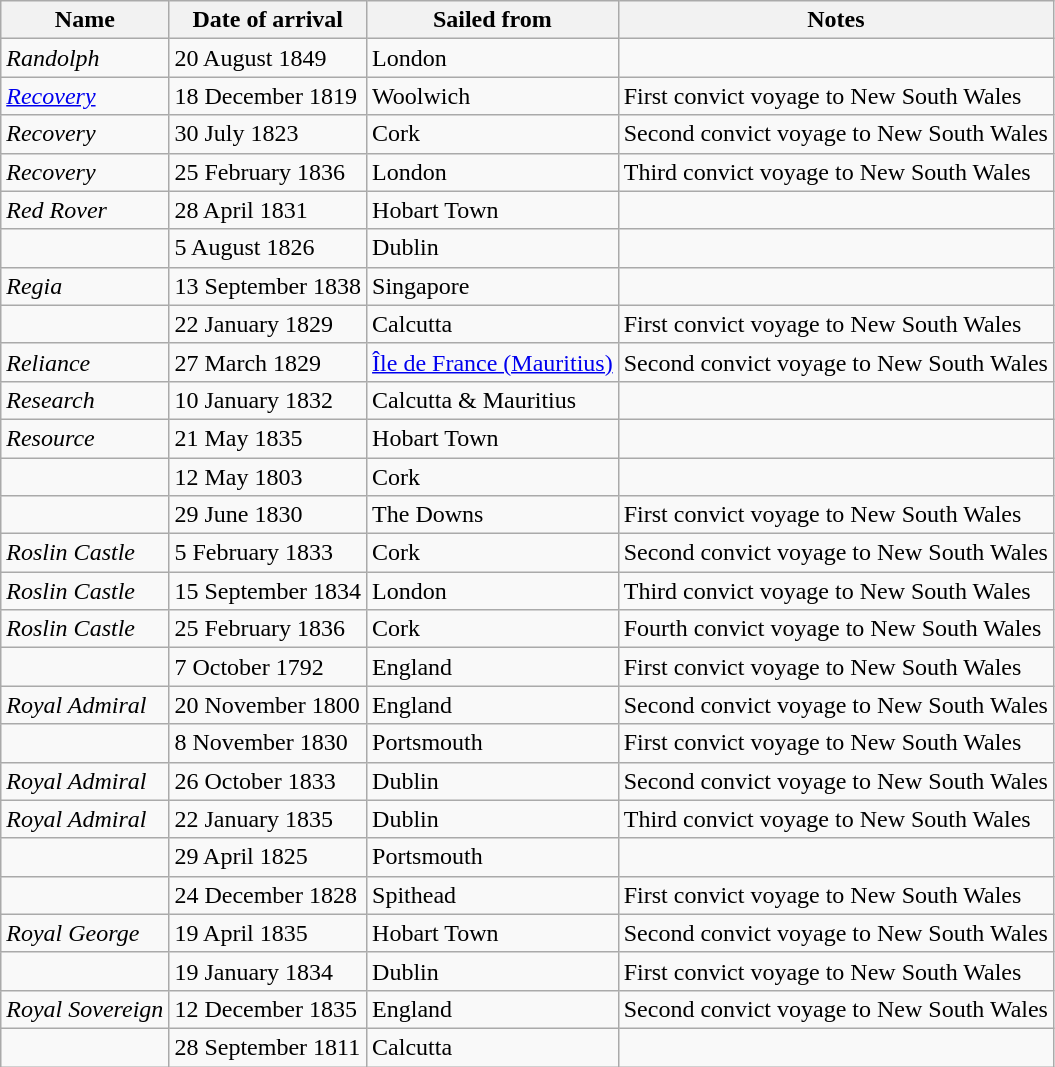<table class="wikitable sortable" border="1">
<tr>
<th>Name</th>
<th>Date of arrival</th>
<th>Sailed from</th>
<th>Notes</th>
</tr>
<tr>
<td><em>Randolph</em></td>
<td>20 August 1849</td>
<td>London</td>
<td></td>
</tr>
<tr>
<td><a href='#'><em>Recovery</em></a></td>
<td>18 December 1819</td>
<td>Woolwich</td>
<td>First convict voyage to New South Wales</td>
</tr>
<tr>
<td><em>Recovery</em></td>
<td>30 July 1823</td>
<td>Cork</td>
<td>Second convict voyage to New South Wales</td>
</tr>
<tr>
<td><em>Recovery</em></td>
<td>25 February 1836</td>
<td>London</td>
<td>Third convict voyage to New South Wales</td>
</tr>
<tr>
<td><em>Red Rover</em></td>
<td>28 April 1831</td>
<td>Hobart Town</td>
<td></td>
</tr>
<tr>
<td></td>
<td>5 August 1826</td>
<td>Dublin</td>
<td></td>
</tr>
<tr>
<td><em>Regia</em></td>
<td>13 September 1838</td>
<td>Singapore</td>
<td></td>
</tr>
<tr>
<td></td>
<td>22 January 1829</td>
<td>Calcutta</td>
<td>First convict voyage to New South Wales</td>
</tr>
<tr>
<td><em>Reliance</em></td>
<td>27 March 1829</td>
<td><a href='#'>Île de France (Mauritius)</a></td>
<td>Second convict voyage to New South Wales</td>
</tr>
<tr>
<td><em>Research</em></td>
<td>10 January 1832</td>
<td>Calcutta & Mauritius</td>
<td></td>
</tr>
<tr>
<td><em>Resource</em></td>
<td>21 May 1835</td>
<td>Hobart Town</td>
<td></td>
</tr>
<tr>
<td></td>
<td>12 May 1803</td>
<td>Cork</td>
<td></td>
</tr>
<tr>
<td></td>
<td>29 June 1830</td>
<td>The Downs</td>
<td>First convict voyage to New South Wales</td>
</tr>
<tr>
<td><em>Roslin Castle</em></td>
<td>5 February 1833</td>
<td>Cork</td>
<td>Second convict voyage to New South Wales</td>
</tr>
<tr>
<td><em>Roslin Castle</em></td>
<td>15 September 1834</td>
<td>London</td>
<td>Third convict voyage to New South Wales</td>
</tr>
<tr>
<td><em>Roslin Castle</em></td>
<td>25 February 1836</td>
<td>Cork</td>
<td>Fourth convict voyage to New South Wales</td>
</tr>
<tr>
<td></td>
<td>7 October 1792</td>
<td>England</td>
<td>First convict voyage to New South Wales</td>
</tr>
<tr>
<td><em>Royal Admiral</em></td>
<td>20 November 1800</td>
<td>England</td>
<td>Second convict voyage to New South Wales</td>
</tr>
<tr>
<td></td>
<td>8 November 1830</td>
<td>Portsmouth</td>
<td>First convict voyage to New South Wales</td>
</tr>
<tr>
<td><em>Royal Admiral</em></td>
<td>26 October 1833</td>
<td>Dublin</td>
<td>Second convict voyage to New South Wales</td>
</tr>
<tr>
<td><em>Royal Admiral</em></td>
<td>22 January 1835</td>
<td>Dublin</td>
<td>Third convict voyage to New South Wales</td>
</tr>
<tr>
<td></td>
<td>29 April 1825</td>
<td>Portsmouth</td>
<td></td>
</tr>
<tr>
<td></td>
<td>24 December 1828</td>
<td>Spithead</td>
<td>First convict voyage to New South Wales</td>
</tr>
<tr>
<td><em>Royal George</em></td>
<td>19 April 1835</td>
<td>Hobart Town</td>
<td>Second convict voyage to New South Wales</td>
</tr>
<tr>
<td></td>
<td>19 January 1834</td>
<td>Dublin</td>
<td>First convict voyage to New South Wales</td>
</tr>
<tr>
<td><em>Royal Sovereign</em></td>
<td>12 December 1835</td>
<td>England</td>
<td>Second convict voyage to New South Wales</td>
</tr>
<tr>
<td></td>
<td>28 September 1811</td>
<td>Calcutta</td>
<td></td>
</tr>
</table>
